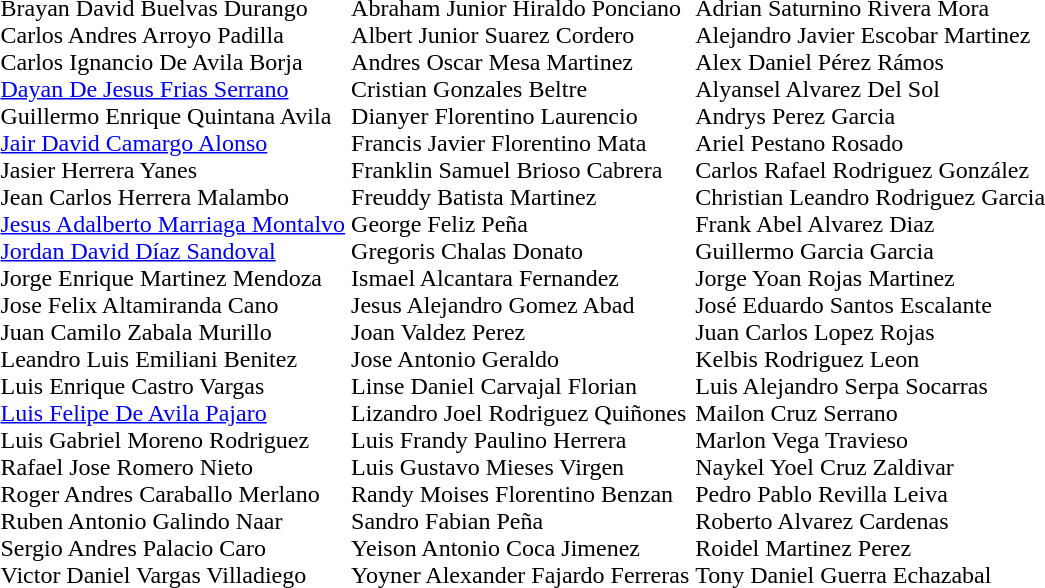<table>
<tr>
<td></td>
<td><br>Brayan David Buelvas Durango<br>Carlos Andres Arroyo Padilla<br>Carlos Ignancio De Avila Borja<br><a href='#'>Dayan De Jesus Frias Serrano</a><br>Guillermo Enrique Quintana Avila<br><a href='#'>Jair David Camargo Alonso</a><br>Jasier Herrera Yanes<br>Jean Carlos Herrera Malambo<br><a href='#'>Jesus Adalberto Marriaga Montalvo</a><br><a href='#'>Jordan David Díaz Sandoval</a><br>Jorge Enrique Martinez Mendoza<br>Jose Felix Altamiranda Cano<br>Juan Camilo Zabala Murillo<br>Leandro Luis Emiliani Benitez<br>Luis Enrique Castro Vargas<br><a href='#'>Luis Felipe De Avila Pajaro</a><br>Luis Gabriel Moreno Rodriguez<br>Rafael Jose Romero Nieto<br>Roger Andres Caraballo Merlano<br>Ruben Antonio Galindo Naar<br>Sergio Andres Palacio Caro<br>Victor Daniel Vargas Villadiego</td>
<td><br>Abraham Junior Hiraldo Ponciano<br>Albert Junior Suarez Cordero<br>Andres Oscar Mesa Martinez<br>Cristian Gonzales Beltre<br>Dianyer Florentino Laurencio<br>Francis Javier Florentino Mata<br>Franklin Samuel Brioso Cabrera<br>Freuddy Batista Martinez<br>George Feliz Peña<br>Gregoris Chalas Donato<br>Ismael Alcantara Fernandez<br>Jesus Alejandro Gomez Abad<br>Joan Valdez Perez<br>Jose Antonio Geraldo<br>Linse Daniel Carvajal Florian<br>Lizandro Joel Rodriguez Quiñones<br>Luis Frandy Paulino Herrera<br>Luis Gustavo Mieses Virgen<br>Randy Moises Florentino Benzan<br>Sandro Fabian Peña<br>Yeison Antonio Coca Jimenez<br>Yoyner Alexander Fajardo Ferreras</td>
<td><br>Adrian Saturnino Rivera Mora<br>Alejandro Javier Escobar Martinez<br>Alex Daniel Pérez Rámos<br>Alyansel Alvarez Del Sol<br>Andrys Perez Garcia<br>Ariel Pestano Rosado<br>Carlos Rafael Rodriguez González<br>Christian Leandro Rodriguez Garcia<br>Frank Abel Alvarez Diaz<br>Guillermo Garcia Garcia<br>Jorge Yoan Rojas Martinez<br>José Eduardo Santos Escalante<br>Juan Carlos Lopez Rojas<br>Kelbis Rodriguez Leon<br>Luis Alejandro Serpa Socarras<br>Mailon Cruz Serrano<br>Marlon Vega Travieso<br>Naykel Yoel Cruz Zaldivar<br>Pedro Pablo Revilla Leiva<br>Roberto Alvarez Cardenas<br>Roidel Martinez Perez<br>Tony Daniel Guerra Echazabal</td>
</tr>
</table>
